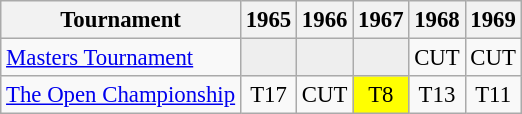<table class="wikitable" style="font-size:95%;text-align:center;">
<tr>
<th>Tournament</th>
<th>1965</th>
<th>1966</th>
<th>1967</th>
<th>1968</th>
<th>1969</th>
</tr>
<tr>
<td align=left><a href='#'>Masters Tournament</a></td>
<td style="background:#eeeeee;"></td>
<td style="background:#eeeeee;"></td>
<td style="background:#eeeeee;"></td>
<td>CUT</td>
<td>CUT</td>
</tr>
<tr>
<td align=left><a href='#'>The Open Championship</a></td>
<td>T17</td>
<td>CUT</td>
<td style="background:yellow;">T8</td>
<td>T13</td>
<td>T11</td>
</tr>
</table>
